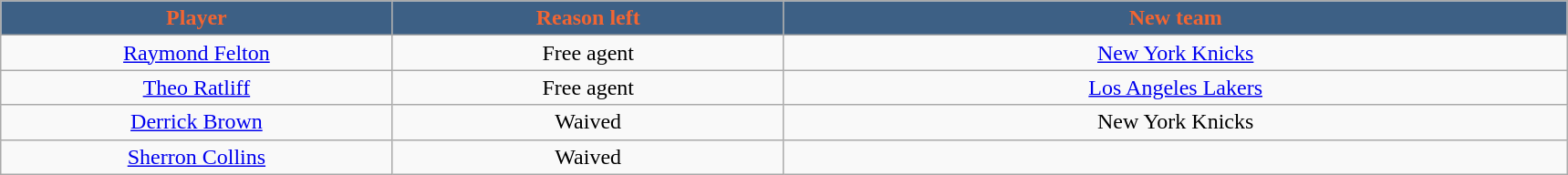<table class="wikitable sortable sortable">
<tr>
<th style="background:#3D6085; color:#F26532" width="10%">Player</th>
<th style="background:#3D6085; color:#F26532" width="10%">Reason left</th>
<th style="background:#3D6085; color:#F26532" width="20%">New team</th>
</tr>
<tr style="text-align: center">
<td><a href='#'>Raymond Felton</a></td>
<td>Free agent</td>
<td><a href='#'>New York Knicks</a></td>
</tr>
<tr style="text-align: center">
<td><a href='#'>Theo Ratliff</a></td>
<td>Free agent</td>
<td><a href='#'>Los Angeles Lakers</a></td>
</tr>
<tr style="text-align: center">
<td><a href='#'>Derrick Brown</a></td>
<td>Waived</td>
<td>New York Knicks</td>
</tr>
<tr style="text-align: center">
<td><a href='#'>Sherron Collins</a></td>
<td>Waived</td>
<td></td>
</tr>
</table>
